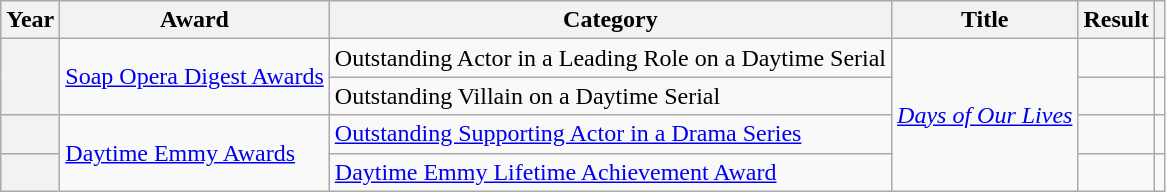<table class="wikitable sortable plainrowheaders">
<tr>
<th scope="col">Year</th>
<th scope="col">Award</th>
<th scope="col">Category</th>
<th scope="col">Title</th>
<th scope="col">Result</th>
<th scope="col" class="unsortable"></th>
</tr>
<tr>
<th scope="row" rowspan="2"></th>
<td rowspan="2"><a href='#'>Soap Opera Digest Awards</a></td>
<td>Outstanding Actor in a Leading Role on a Daytime Serial</td>
<td rowspan="4"><em><a href='#'>Days of Our Lives</a></em></td>
<td></td>
<td align="center"></td>
</tr>
<tr>
<td>Outstanding Villain on a Daytime Serial</td>
<td></td>
<td align="center"></td>
</tr>
<tr>
<th scope="row"></th>
<td rowspan="2"><a href='#'>Daytime Emmy Awards</a></td>
<td><a href='#'>Outstanding Supporting Actor in a Drama Series</a></td>
<td></td>
<td align="center"></td>
</tr>
<tr>
<th scope="row"></th>
<td><a href='#'>Daytime Emmy Lifetime Achievement Award</a></td>
<td></td>
<td align="center"></td>
</tr>
</table>
